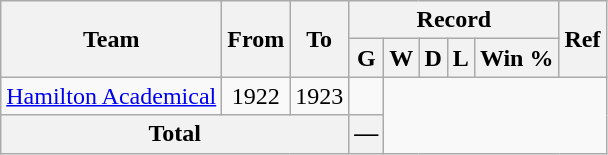<table class="wikitable" style="text-align: center">
<tr>
<th rowspan="2">Team</th>
<th rowspan="2">From</th>
<th rowspan="2">To</th>
<th colspan="5">Record</th>
<th rowspan="2">Ref</th>
</tr>
<tr>
<th>G</th>
<th>W</th>
<th>D</th>
<th>L</th>
<th>Win %</th>
</tr>
<tr>
<td align="left"><a href='#'>Hamilton Academical</a></td>
<td>1922</td>
<td>1923<br></td>
<td></td>
</tr>
<tr>
<th colspan="3">Total<br></th>
<th>—</th>
</tr>
</table>
